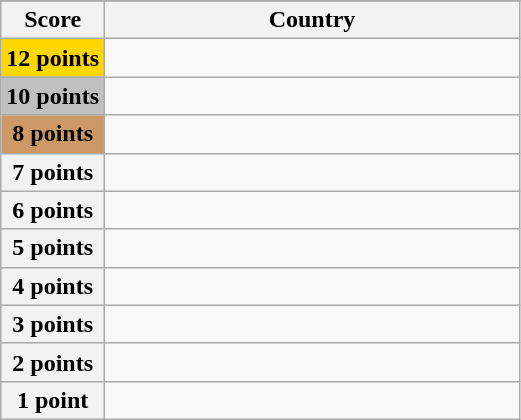<table class="wikitable">
<tr>
</tr>
<tr>
<th scope="col" width="20%">Score</th>
<th scope="col">Country</th>
</tr>
<tr>
<th scope="row" style="background:gold">12 points</th>
<td></td>
</tr>
<tr>
<th scope="row" style="background:silver">10 points</th>
<td></td>
</tr>
<tr>
<th scope="row" style="background:#CC9966">8 points</th>
<td></td>
</tr>
<tr>
<th scope="row">7 points</th>
<td></td>
</tr>
<tr>
<th scope="row">6 points</th>
<td></td>
</tr>
<tr>
<th scope="row">5 points</th>
<td></td>
</tr>
<tr>
<th scope="row">4 points</th>
<td></td>
</tr>
<tr>
<th scope="row">3 points</th>
<td></td>
</tr>
<tr>
<th scope="row">2 points</th>
<td></td>
</tr>
<tr>
<th scope="row">1 point</th>
<td></td>
</tr>
</table>
